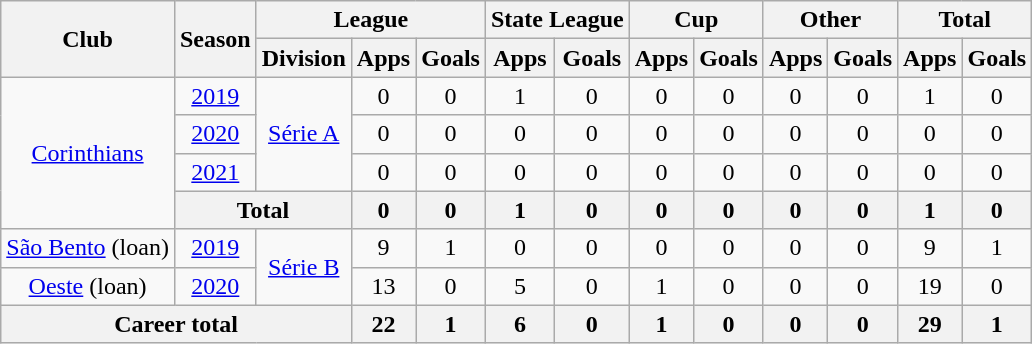<table class="wikitable" style="text-align: center">
<tr>
<th rowspan="2">Club</th>
<th rowspan="2">Season</th>
<th colspan="3">League</th>
<th colspan="2">State League</th>
<th colspan="2">Cup</th>
<th colspan="2">Other</th>
<th colspan="2">Total</th>
</tr>
<tr>
<th>Division</th>
<th>Apps</th>
<th>Goals</th>
<th>Apps</th>
<th>Goals</th>
<th>Apps</th>
<th>Goals</th>
<th>Apps</th>
<th>Goals</th>
<th>Apps</th>
<th>Goals</th>
</tr>
<tr>
<td rowspan="4"><a href='#'>Corinthians</a></td>
<td><a href='#'>2019</a></td>
<td rowspan="3"><a href='#'>Série A</a></td>
<td>0</td>
<td>0</td>
<td>1</td>
<td>0</td>
<td>0</td>
<td>0</td>
<td>0</td>
<td>0</td>
<td>1</td>
<td>0</td>
</tr>
<tr>
<td><a href='#'>2020</a></td>
<td>0</td>
<td>0</td>
<td>0</td>
<td>0</td>
<td>0</td>
<td>0</td>
<td>0</td>
<td>0</td>
<td>0</td>
<td>0</td>
</tr>
<tr>
<td><a href='#'>2021</a></td>
<td>0</td>
<td>0</td>
<td>0</td>
<td>0</td>
<td>0</td>
<td>0</td>
<td>0</td>
<td>0</td>
<td>0</td>
<td>0</td>
</tr>
<tr>
<th colspan="2"><strong>Total</strong></th>
<th>0</th>
<th>0</th>
<th>1</th>
<th>0</th>
<th>0</th>
<th>0</th>
<th>0</th>
<th>0</th>
<th>1</th>
<th>0</th>
</tr>
<tr>
<td><a href='#'>São Bento</a> (loan)</td>
<td><a href='#'>2019</a></td>
<td rowspan="2"><a href='#'>Série B</a></td>
<td>9</td>
<td>1</td>
<td>0</td>
<td>0</td>
<td>0</td>
<td>0</td>
<td>0</td>
<td>0</td>
<td>9</td>
<td>1</td>
</tr>
<tr>
<td><a href='#'>Oeste</a> (loan)</td>
<td><a href='#'>2020</a></td>
<td>13</td>
<td>0</td>
<td>5</td>
<td>0</td>
<td>1</td>
<td>0</td>
<td>0</td>
<td>0</td>
<td>19</td>
<td>0</td>
</tr>
<tr>
<th colspan="3"><strong>Career total</strong></th>
<th>22</th>
<th>1</th>
<th>6</th>
<th>0</th>
<th>1</th>
<th>0</th>
<th>0</th>
<th>0</th>
<th>29</th>
<th>1</th>
</tr>
</table>
